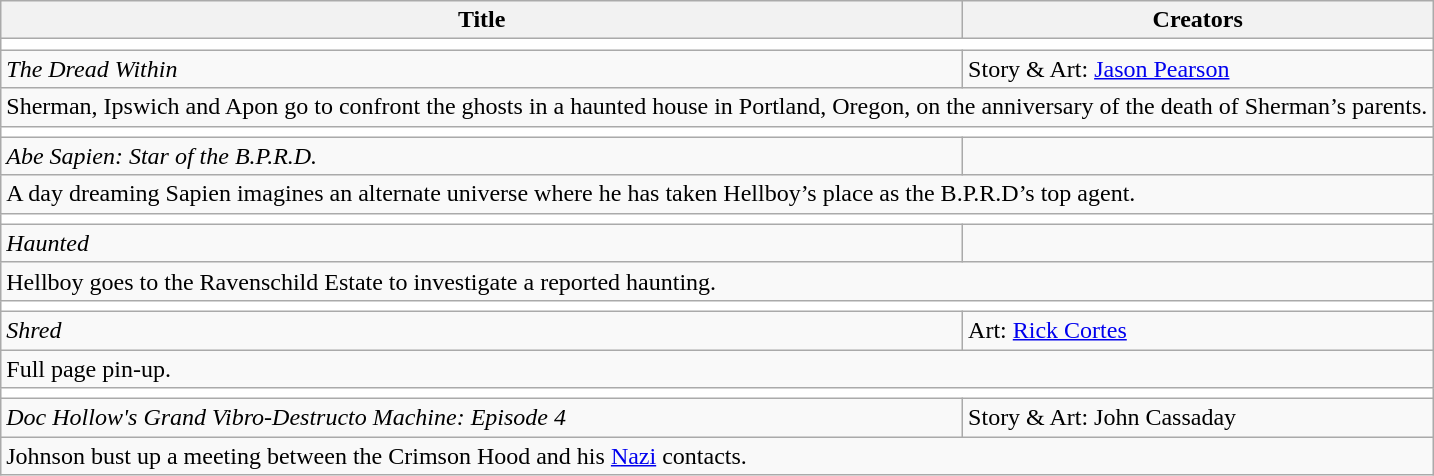<table class="wikitable">
<tr>
<th>Title</th>
<th>Creators</th>
</tr>
<tr>
<td colspan="6" bgcolor="#FFFFFF"></td>
</tr>
<tr>
<td><em>The Dread Within</em></td>
<td>Story & Art: <a href='#'>Jason Pearson</a></td>
</tr>
<tr>
<td colspan="6">Sherman, Ipswich and Apon go to confront the ghosts in a haunted house in Portland, Oregon, on the anniversary of the death of Sherman’s parents.</td>
</tr>
<tr>
<td colspan="6" bgcolor="#FFFFFF"></td>
</tr>
<tr>
<td><em>Abe Sapien: Star of the B.P.R.D.</em></td>
<td></td>
</tr>
<tr>
<td colspan="6">A day dreaming Sapien imagines an alternate universe where he has taken Hellboy’s place as the B.P.R.D’s top agent.</td>
</tr>
<tr>
<td colspan="6" bgcolor="#FFFFFF"></td>
</tr>
<tr>
<td><em>Haunted</em></td>
<td></td>
</tr>
<tr>
<td colspan="6">Hellboy goes to the Ravenschild Estate to investigate a reported haunting.</td>
</tr>
<tr>
<td colspan="6" bgcolor="#FFFFFF"></td>
</tr>
<tr>
<td><em>Shred</em></td>
<td>Art: <a href='#'>Rick Cortes</a></td>
</tr>
<tr>
<td colspan="6">Full page pin-up.</td>
</tr>
<tr>
<td colspan="6" bgcolor="#FFFFFF"></td>
</tr>
<tr>
<td><em>Doc Hollow's Grand Vibro-Destructo Machine: Episode 4</em></td>
<td>Story & Art: John Cassaday</td>
</tr>
<tr>
<td colspan="6">Johnson bust up a meeting between the Crimson Hood and his <a href='#'>Nazi</a> contacts.</td>
</tr>
</table>
